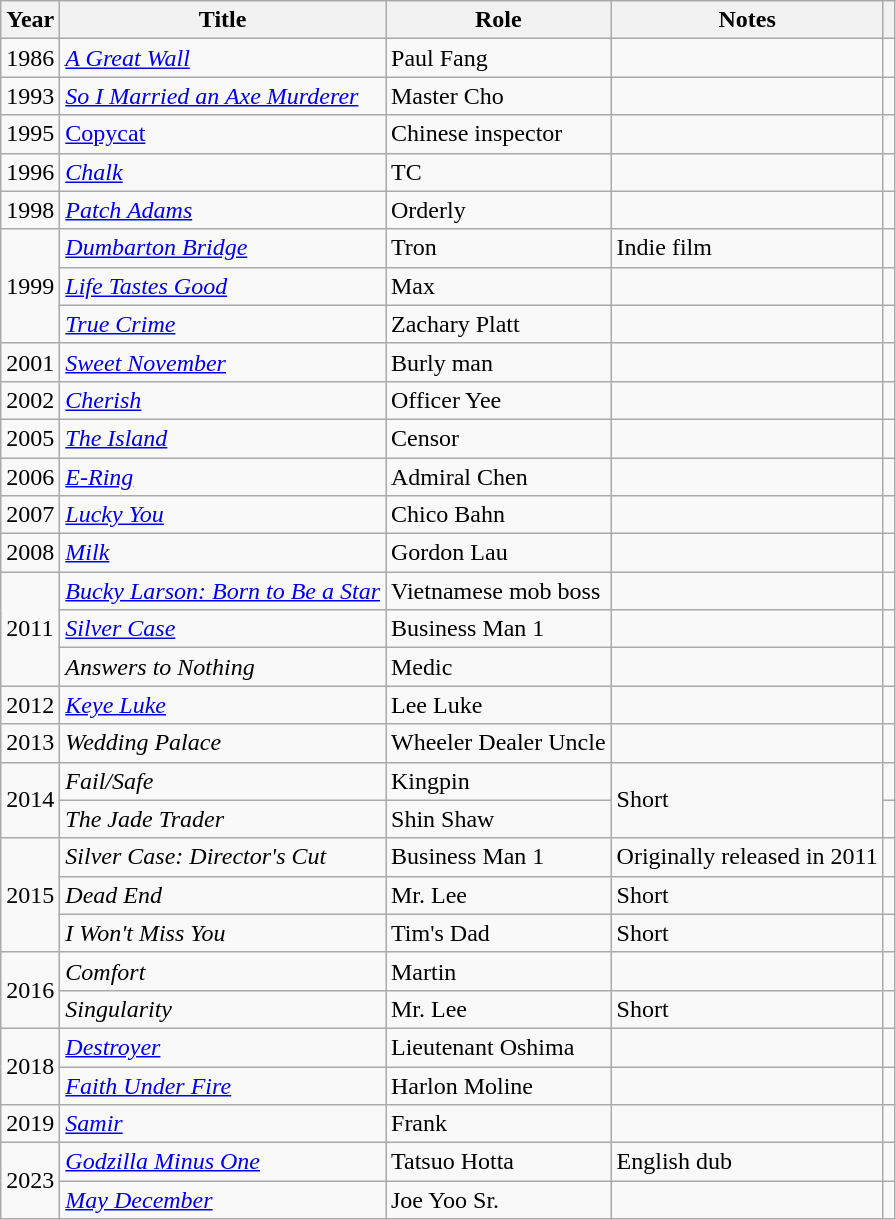<table class="wikitable sortable">
<tr>
<th scope="col">Year</th>
<th scope="col">Title</th>
<th scope="col" class="unsortable">Role</th>
<th scope="col" class="unsortable">Notes</th>
<th scope="col" class="unsortable"></th>
</tr>
<tr>
<td>1986</td>
<td><em><a href='#'>A Great Wall</a></em></td>
<td>Paul Fang</td>
<td></td>
<td></td>
</tr>
<tr>
<td>1993</td>
<td><em><a href='#'>So I Married an Axe Murderer</a></em></td>
<td>Master Cho</td>
<td></td>
<td></td>
</tr>
<tr>
<td>1995</td>
<td><em><a href='#'></em>Copycat<em></a></em></td>
<td>Chinese inspector</td>
<td></td>
<td></td>
</tr>
<tr>
<td>1996</td>
<td><em><a href='#'>Chalk</a></em></td>
<td>TC</td>
<td></td>
<td></td>
</tr>
<tr>
<td>1998</td>
<td><em><a href='#'>Patch Adams</a></em></td>
<td>Orderly</td>
<td></td>
<td></td>
</tr>
<tr>
<td rowspan="3">1999</td>
<td><em><a href='#'>Dumbarton Bridge</a></em></td>
<td>Tron</td>
<td>Indie film</td>
<td></td>
</tr>
<tr>
<td><em><a href='#'>Life Tastes Good</a></em></td>
<td>Max</td>
<td></td>
<td></td>
</tr>
<tr>
<td><em><a href='#'>True Crime</a></em></td>
<td>Zachary Platt</td>
<td></td>
<td></td>
</tr>
<tr>
<td>2001</td>
<td><em><a href='#'>Sweet November</a></em></td>
<td>Burly man</td>
<td></td>
<td></td>
</tr>
<tr>
<td>2002</td>
<td><em><a href='#'>Cherish</a></em></td>
<td>Officer Yee</td>
<td></td>
<td></td>
</tr>
<tr>
<td>2005</td>
<td><em><a href='#'>The Island</a></em></td>
<td>Censor</td>
<td></td>
<td></td>
</tr>
<tr>
<td>2006</td>
<td><em><a href='#'>E-Ring</a></em></td>
<td>Admiral Chen</td>
<td></td>
<td></td>
</tr>
<tr>
<td>2007</td>
<td><em><a href='#'>Lucky You</a></em></td>
<td>Chico Bahn</td>
<td></td>
<td></td>
</tr>
<tr>
<td>2008</td>
<td><em><a href='#'>Milk</a></em></td>
<td>Gordon Lau</td>
<td></td>
<td></td>
</tr>
<tr>
<td rowspan="3">2011</td>
<td><em><a href='#'>Bucky Larson: Born to Be a Star</a></em></td>
<td>Vietnamese mob boss</td>
<td></td>
<td></td>
</tr>
<tr>
<td><em><a href='#'>Silver Case</a></em></td>
<td>Business Man 1</td>
<td></td>
<td></td>
</tr>
<tr>
<td><em>Answers to Nothing</em></td>
<td>Medic</td>
<td></td>
<td></td>
</tr>
<tr>
<td>2012</td>
<td><em><a href='#'>Keye Luke</a></em></td>
<td>Lee Luke</td>
<td></td>
<td></td>
</tr>
<tr>
<td>2013</td>
<td><em>Wedding Palace</em></td>
<td>Wheeler Dealer Uncle</td>
<td></td>
<td></td>
</tr>
<tr>
<td rowspan="2">2014</td>
<td><em>Fail/Safe</em></td>
<td>Kingpin</td>
<td rowspan="2">Short</td>
<td></td>
</tr>
<tr>
<td><em>The Jade Trader</em></td>
<td>Shin Shaw</td>
<td></td>
</tr>
<tr>
<td rowspan="3">2015</td>
<td><em>Silver Case: Director's Cut</em></td>
<td>Business Man 1</td>
<td>Originally released in 2011</td>
<td></td>
</tr>
<tr>
<td><em>Dead End</em></td>
<td>Mr. Lee</td>
<td>Short</td>
<td></td>
</tr>
<tr>
<td><em>I Won't Miss You</em></td>
<td>Tim's Dad</td>
<td>Short</td>
<td></td>
</tr>
<tr>
<td rowspan="2">2016</td>
<td><em>Comfort</em></td>
<td>Martin</td>
<td></td>
<td></td>
</tr>
<tr>
<td><em>Singularity</em></td>
<td>Mr. Lee</td>
<td>Short</td>
<td></td>
</tr>
<tr>
<td rowspan="2">2018</td>
<td><em><a href='#'>Destroyer</a></em></td>
<td>Lieutenant Oshima</td>
<td></td>
<td></td>
</tr>
<tr>
<td><em><a href='#'>Faith Under Fire</a></em></td>
<td>Harlon Moline</td>
<td></td>
<td></td>
</tr>
<tr>
<td>2019</td>
<td><em><a href='#'>Samir</a></em></td>
<td>Frank</td>
<td></td>
<td></td>
</tr>
<tr>
<td rowspan="2">2023</td>
<td><em><a href='#'>Godzilla Minus One</a></em></td>
<td>Tatsuo Hotta</td>
<td>English dub</td>
<td></td>
</tr>
<tr>
<td><em><a href='#'>May December</a></em></td>
<td>Joe Yoo Sr.</td>
<td></td>
<td></td>
</tr>
</table>
